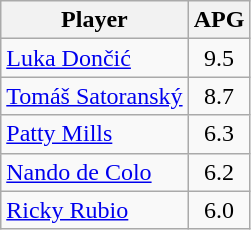<table class="wikitable">
<tr>
<th>Player</th>
<th>APG</th>
</tr>
<tr>
<td> <a href='#'>Luka Dončić</a></td>
<td align=center>9.5</td>
</tr>
<tr>
<td> <a href='#'>Tomáš Satoranský</a></td>
<td align=center>8.7</td>
</tr>
<tr>
<td> <a href='#'>Patty Mills</a></td>
<td align=center>6.3</td>
</tr>
<tr>
<td> <a href='#'>Nando de Colo</a></td>
<td align=center>6.2</td>
</tr>
<tr>
<td> <a href='#'>Ricky Rubio</a></td>
<td align=center>6.0</td>
</tr>
</table>
